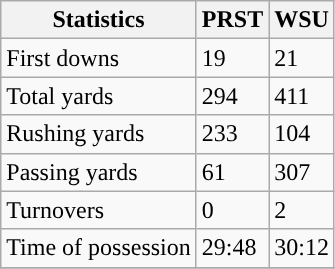<table class="wikitable" style="float: left;">
<tr>
<th>Statistics</th>
<th>PRST</th>
<th>WSU</th>
</tr>
<tr>
<td>First downs</td>
<td>19</td>
<td>21</td>
</tr>
<tr>
<td>Total yards</td>
<td>294</td>
<td>411</td>
</tr>
<tr>
<td>Rushing yards</td>
<td>233</td>
<td>104</td>
</tr>
<tr>
<td>Passing yards</td>
<td>61</td>
<td>307</td>
</tr>
<tr>
<td>Turnovers</td>
<td>0</td>
<td>2</td>
</tr>
<tr>
<td>Time of possession</td>
<td>29:48</td>
<td>30:12</td>
</tr>
<tr>
</tr>
</table>
